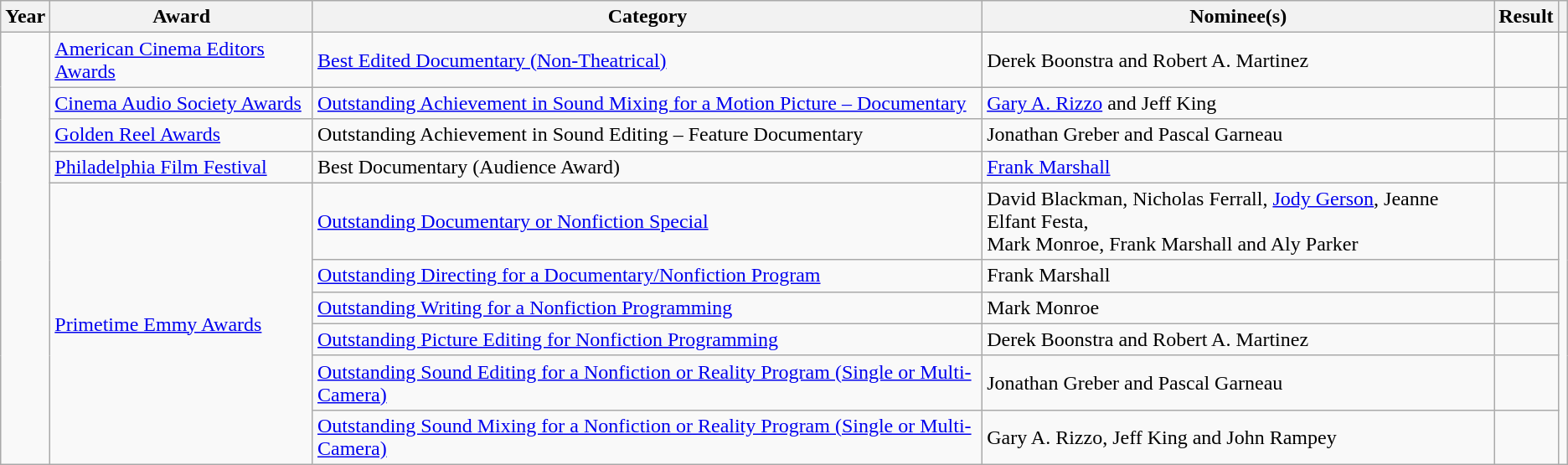<table class="wikitable sortable">
<tr>
<th>Year</th>
<th>Award</th>
<th>Category</th>
<th>Nominee(s)</th>
<th>Result</th>
<th></th>
</tr>
<tr>
<td rowspan="10"></td>
<td><a href='#'>American Cinema Editors Awards</a></td>
<td><a href='#'>Best Edited Documentary (Non-Theatrical)</a></td>
<td>Derek Boonstra and Robert A. Martinez</td>
<td></td>
<td align="center"></td>
</tr>
<tr>
<td><a href='#'>Cinema Audio Society Awards</a></td>
<td><a href='#'>Outstanding Achievement in Sound Mixing for a Motion Picture – Documentary</a></td>
<td><a href='#'>Gary A. Rizzo</a> and Jeff King</td>
<td></td>
<td align="center"></td>
</tr>
<tr>
<td><a href='#'>Golden Reel Awards</a></td>
<td>Outstanding Achievement in Sound Editing – Feature Documentary</td>
<td>Jonathan Greber and Pascal Garneau</td>
<td></td>
<td align="center"></td>
</tr>
<tr>
<td><a href='#'>Philadelphia Film Festival</a></td>
<td>Best Documentary (Audience Award)</td>
<td><a href='#'>Frank Marshall</a></td>
<td></td>
<td align="center"></td>
</tr>
<tr>
<td rowspan="6"><a href='#'>Primetime Emmy Awards</a></td>
<td><a href='#'>Outstanding Documentary or Nonfiction Special</a></td>
<td>David Blackman, Nicholas Ferrall, <a href='#'>Jody Gerson</a>, Jeanne Elfant Festa, <br> Mark Monroe, Frank Marshall and Aly Parker</td>
<td></td>
<td align="center" rowspan="6"></td>
</tr>
<tr>
<td><a href='#'>Outstanding Directing for a Documentary/Nonfiction Program</a></td>
<td>Frank Marshall</td>
<td></td>
</tr>
<tr>
<td><a href='#'>Outstanding Writing for a Nonfiction Programming</a></td>
<td>Mark Monroe</td>
<td></td>
</tr>
<tr>
<td><a href='#'>Outstanding Picture Editing for Nonfiction Programming</a></td>
<td>Derek Boonstra and Robert A. Martinez</td>
<td></td>
</tr>
<tr>
<td><a href='#'>Outstanding Sound Editing for a Nonfiction or Reality Program (Single or Multi-Camera)</a></td>
<td>Jonathan Greber and Pascal Garneau</td>
<td></td>
</tr>
<tr>
<td><a href='#'>Outstanding Sound Mixing for a Nonfiction or Reality Program (Single or Multi-Camera)</a></td>
<td>Gary A. Rizzo, Jeff King and John Rampey</td>
<td></td>
</tr>
</table>
